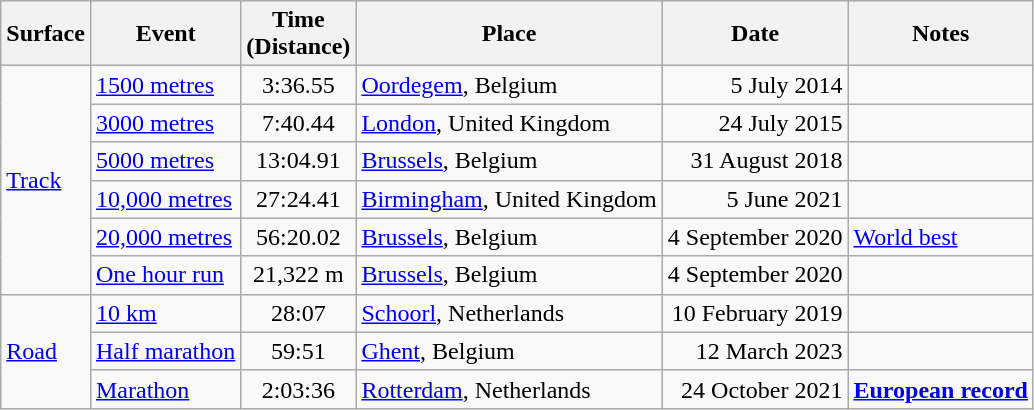<table class="wikitable">
<tr>
<th>Surface</th>
<th>Event</th>
<th>Time<br>(Distance)</th>
<th>Place</th>
<th>Date</th>
<th>Notes</th>
</tr>
<tr>
<td rowspan=6><a href='#'>Track</a></td>
<td><a href='#'>1500 metres</a></td>
<td align=center>3:36.55</td>
<td><a href='#'>Oordegem</a>, Belgium</td>
<td align=right>5 July 2014</td>
<td></td>
</tr>
<tr>
<td><a href='#'>3000 metres</a></td>
<td align=center>7:40.44</td>
<td><a href='#'>London</a>, United Kingdom</td>
<td align=right>24 July 2015</td>
<td></td>
</tr>
<tr>
<td><a href='#'>5000 metres</a></td>
<td align=center>13:04.91</td>
<td><a href='#'>Brussels</a>, Belgium</td>
<td align=right>31 August 2018</td>
<td></td>
</tr>
<tr>
<td><a href='#'>10,000 metres</a></td>
<td align=center>27:24.41</td>
<td><a href='#'>Birmingham</a>, United Kingdom</td>
<td align=right>5 June 2021</td>
<td></td>
</tr>
<tr>
<td><a href='#'>20,000 metres</a></td>
<td align=center>56:20.02</td>
<td><a href='#'>Brussels</a>, Belgium</td>
<td align=right>4 September 2020</td>
<td><a href='#'>World best</a></td>
</tr>
<tr>
<td><a href='#'>One hour run</a></td>
<td align=center>21,322 m</td>
<td><a href='#'>Brussels</a>, Belgium</td>
<td align=right>4 September 2020</td>
<td><strong></strong></td>
</tr>
<tr>
<td rowspan=3><a href='#'>Road</a></td>
<td><a href='#'>10 km</a></td>
<td align=center>28:07</td>
<td><a href='#'>Schoorl</a>, Netherlands</td>
<td align=right>10 February 2019</td>
<td></td>
</tr>
<tr>
<td><a href='#'>Half marathon</a></td>
<td align=center>59:51</td>
<td><a href='#'>Ghent</a>, Belgium</td>
<td align=right>12 March 2023</td>
<td><strong></strong></td>
</tr>
<tr>
<td><a href='#'>Marathon</a></td>
<td align=center>2:03:36</td>
<td><a href='#'>Rotterdam</a>, Netherlands</td>
<td align=right>24 October 2021</td>
<td><strong><a href='#'>European record</a></strong></td>
</tr>
</table>
